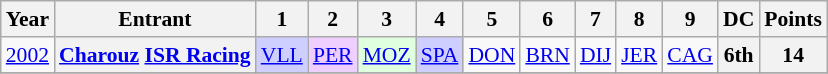<table class="wikitable" style="text-align:center; font-size:90%">
<tr>
<th>Year</th>
<th>Entrant</th>
<th>1</th>
<th>2</th>
<th>3</th>
<th>4</th>
<th>5</th>
<th>6</th>
<th>7</th>
<th>8</th>
<th>9</th>
<th>DC</th>
<th>Points</th>
</tr>
<tr>
<td><a href='#'>2002</a></td>
<th><a href='#'>Charouz</a> <a href='#'>ISR Racing</a></th>
<td style="background:#CFCFFF;"><a href='#'>VLL</a><br></td>
<td style="background:#EFCFFF;"><a href='#'>PER</a><br></td>
<td style="background:#DFFFDF;"><a href='#'>MOZ</a><br></td>
<td style="background:#CFCFFF;"><a href='#'>SPA</a><br></td>
<td><a href='#'>DON</a></td>
<td><a href='#'>BRN</a></td>
<td><a href='#'>DIJ</a></td>
<td><a href='#'>JER</a></td>
<td><a href='#'>CAG</a></td>
<th>6th</th>
<th>14</th>
</tr>
<tr>
</tr>
</table>
